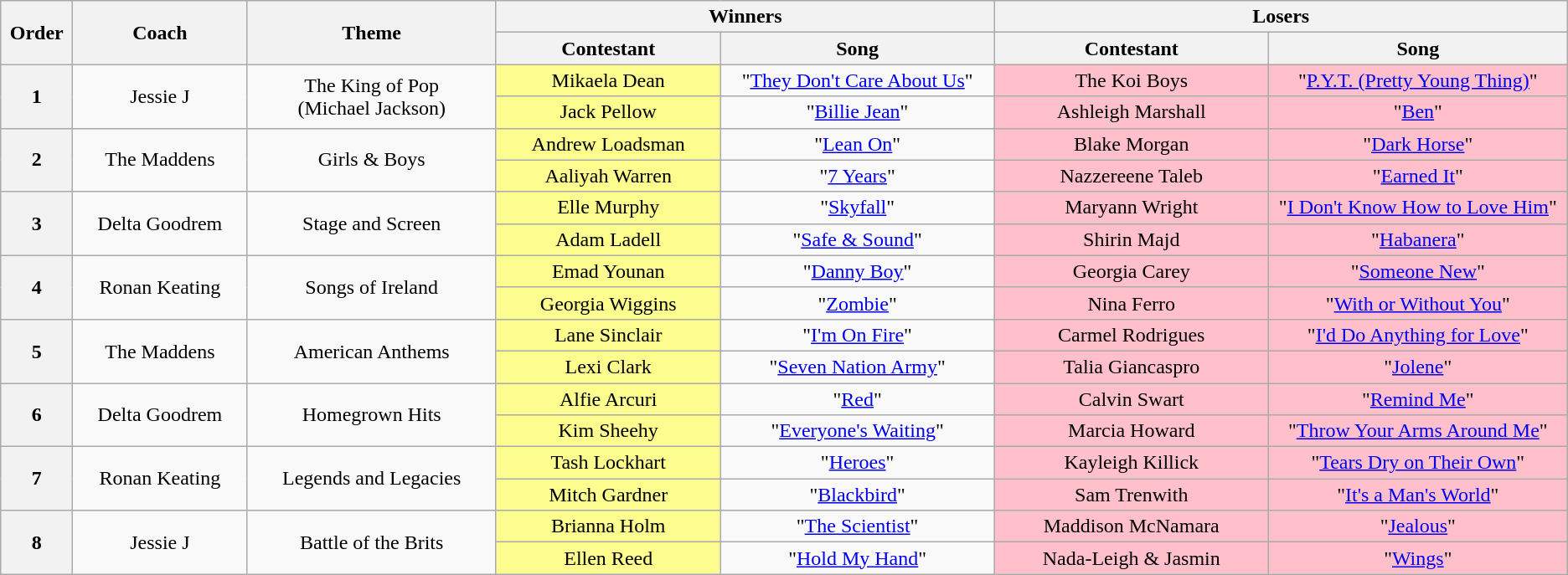<table class="wikitable sortable" style="text-align: center; width: auto;">
<tr>
<th rowspan="2" style="width:1%;">Order</th>
<th rowspan="2" style="width:7%;">Coach</th>
<th rowspan="2" style="width:10%;">Theme</th>
<th colspan="2" style="width:20%;">Winners</th>
<th colspan="2" style="width:20%;">Losers</th>
</tr>
<tr>
<th style="width 11%;">Contestant</th>
<th style="width:11%;">Song</th>
<th style="width:11%;">Contestant</th>
<th style="width:12%;">Song</th>
</tr>
<tr>
<th rowspan="2">1</th>
<td rowspan="2">Jessie J</td>
<td rowspan="2">The King of Pop<br> (Michael Jackson)</td>
<td bgcolor="#fdfc8f">Mikaela Dean</td>
<td>"<a href='#'>They Don't Care About Us</a>"</td>
<td bgcolor="pink">The Koi Boys</td>
<td bgcolor="pink">"<a href='#'>P.Y.T. (Pretty Young Thing)</a>"</td>
</tr>
<tr>
<td bgcolor="#fdfc8f">Jack Pellow</td>
<td>"<a href='#'>Billie Jean</a>"</td>
<td bgcolor="pink">Ashleigh Marshall</td>
<td bgcolor="pink">"<a href='#'>Ben</a>"</td>
</tr>
<tr>
<th rowspan="2">2</th>
<td rowspan="2">The Maddens</td>
<td rowspan="2">Girls & Boys</td>
<td bgcolor="#fdfc8f">Andrew Loadsman</td>
<td>"<a href='#'>Lean On</a>"</td>
<td bgcolor="pink">Blake Morgan</td>
<td bgcolor="pink">"<a href='#'>Dark Horse</a>"</td>
</tr>
<tr>
<td bgcolor="#fdfc8f">Aaliyah Warren</td>
<td>"<a href='#'>7 Years</a>"</td>
<td bgcolor="pink">Nazzereene Taleb</td>
<td bgcolor="pink">"<a href='#'>Earned It</a>"</td>
</tr>
<tr>
<th rowspan="2">3</th>
<td rowspan="2">Delta Goodrem</td>
<td rowspan="2">Stage and Screen</td>
<td bgcolor="#fdfc8f">Elle Murphy</td>
<td>"<a href='#'>Skyfall</a>"</td>
<td bgcolor="pink">Maryann Wright</td>
<td bgcolor="pink">"<a href='#'>I Don't Know How to Love Him</a>"</td>
</tr>
<tr>
<td bgcolor="#fdfc8f">Adam Ladell</td>
<td>"<a href='#'>Safe & Sound</a>"</td>
<td bgcolor="pink">Shirin Majd</td>
<td bgcolor="pink">"<a href='#'>Habanera</a>"</td>
</tr>
<tr>
<th rowspan="2">4</th>
<td rowspan="2">Ronan Keating</td>
<td rowspan="2">Songs of Ireland</td>
<td bgcolor="#fdfc8f">Emad Younan</td>
<td>"<a href='#'>Danny Boy</a>"</td>
<td bgcolor="pink">Georgia Carey</td>
<td bgcolor="pink">"<a href='#'>Someone New</a>"</td>
</tr>
<tr>
<td bgcolor="#fdfc8f">Georgia Wiggins</td>
<td>"<a href='#'>Zombie</a>"</td>
<td bgcolor="pink">Nina Ferro</td>
<td bgcolor="pink">"<a href='#'>With or Without You</a>"</td>
</tr>
<tr>
<th rowspan="2">5</th>
<td rowspan="2">The Maddens</td>
<td rowspan="2">American Anthems</td>
<td bgcolor="#fdfc8f">Lane Sinclair</td>
<td>"<a href='#'>I'm On Fire</a>"</td>
<td bgcolor="pink">Carmel Rodrigues</td>
<td bgcolor="pink">"<a href='#'>I'd Do Anything for Love</a>"</td>
</tr>
<tr>
<td bgcolor="#fdfc8f">Lexi Clark</td>
<td>"<a href='#'>Seven Nation Army</a>"</td>
<td bgcolor="pink">Talia Giancaspro</td>
<td bgcolor="pink">"<a href='#'>Jolene</a>"</td>
</tr>
<tr>
<th rowspan="2">6</th>
<td rowspan="2">Delta Goodrem</td>
<td rowspan="2">Homegrown Hits</td>
<td bgcolor="#fdfc8f">Alfie Arcuri</td>
<td>"<a href='#'>Red</a>"</td>
<td bgcolor="pink">Calvin Swart</td>
<td bgcolor="pink">"<a href='#'>Remind Me</a>"</td>
</tr>
<tr>
<td bgcolor="#fdfc8f">Kim Sheehy</td>
<td>"<a href='#'>Everyone's Waiting</a>"</td>
<td bgcolor="pink">Marcia Howard</td>
<td bgcolor="pink">"<a href='#'>Throw Your Arms Around Me</a>"</td>
</tr>
<tr>
<th rowspan="2">7</th>
<td rowspan="2">Ronan Keating</td>
<td rowspan="2">Legends and Legacies</td>
<td bgcolor="#fdfc8f">Tash Lockhart</td>
<td>"<a href='#'>Heroes</a>"</td>
<td bgcolor="pink">Kayleigh Killick</td>
<td bgcolor="pink">"<a href='#'>Tears Dry on Their Own</a>"</td>
</tr>
<tr>
<td bgcolor="#fdfc8f">Mitch Gardner</td>
<td>"<a href='#'>Blackbird</a>"</td>
<td bgcolor="pink">Sam Trenwith</td>
<td bgcolor="pink">"<a href='#'>It's a Man's World</a>"</td>
</tr>
<tr>
<th rowspan="2">8</th>
<td rowspan="2">Jessie J</td>
<td rowspan="2">Battle of the Brits</td>
<td bgcolor="#fdfc8f">Brianna Holm</td>
<td>"<a href='#'>The Scientist</a>"</td>
<td bgcolor="pink">Maddison McNamara</td>
<td bgcolor="pink">"<a href='#'>Jealous</a>"</td>
</tr>
<tr>
<td bgcolor="#fdfc8f">Ellen Reed</td>
<td>"<a href='#'>Hold My Hand</a>"</td>
<td bgcolor="pink">Nada-Leigh & Jasmin</td>
<td bgcolor="pink">"<a href='#'>Wings</a>"</td>
</tr>
</table>
